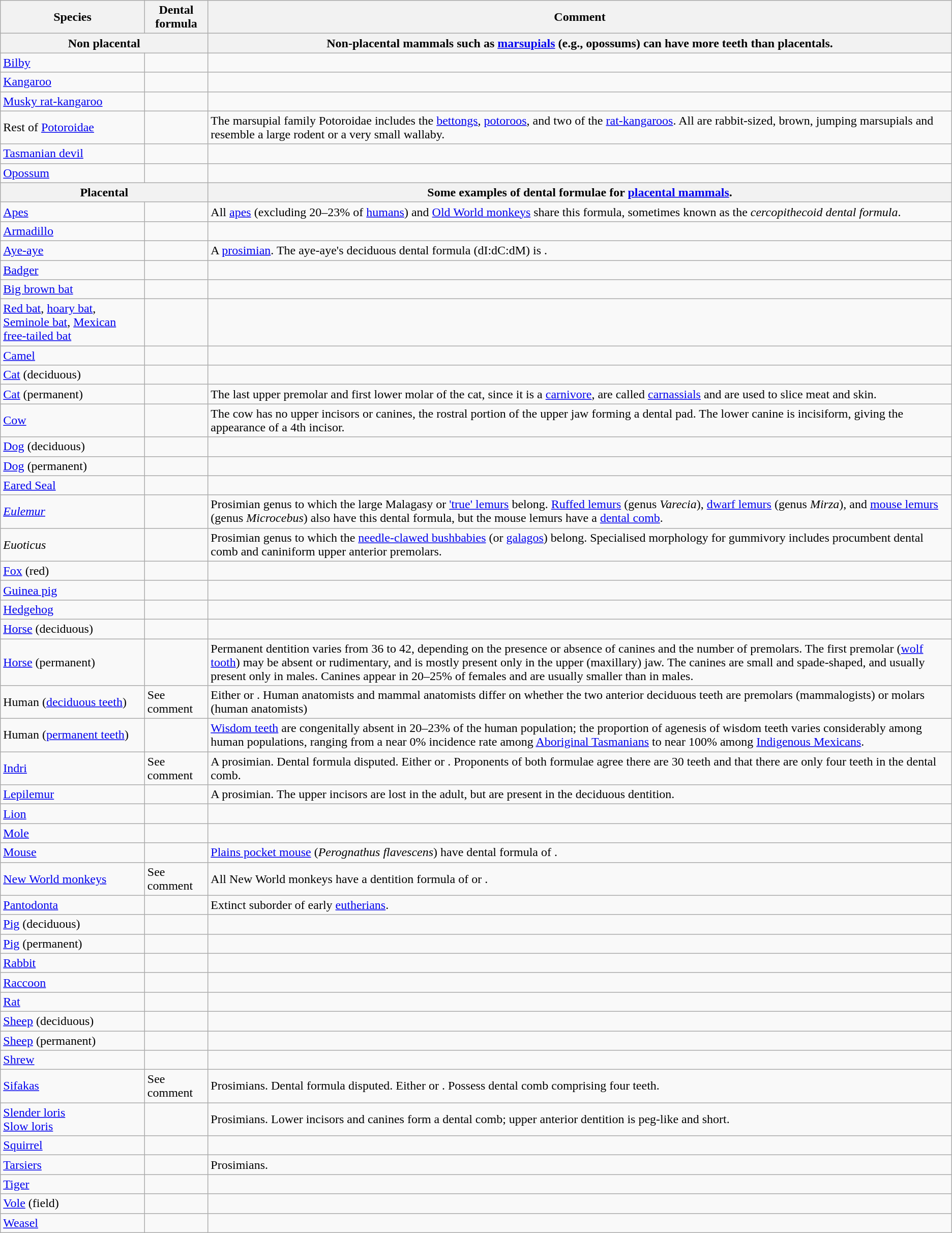<table class="wikitable">
<tr>
<th>Species</th>
<th>Dental formula</th>
<th>Comment</th>
</tr>
<tr>
<th colspan="2" scope="row"><strong>Non placental</strong></th>
<th>Non-placental mammals such as <a href='#'>marsupials</a>  (e.g., opossums) can have more teeth than placentals.</th>
</tr>
<tr>
<td><a href='#'>Bilby</a></td>
<td></td>
<td><br></td>
</tr>
<tr>
<td><a href='#'>Kangaroo</a></td>
<td></td>
<td><br></td>
</tr>
<tr>
<td><a href='#'>Musky rat-kangaroo</a></td>
<td></td>
<td><br></td>
</tr>
<tr>
<td>Rest of <a href='#'>Potoroidae</a></td>
<td></td>
<td>The marsupial family Potoroidae includes the <a href='#'>bettongs</a>, <a href='#'>potoroos</a>, and two of the <a href='#'>rat-kangaroos</a>. All are rabbit-sized, brown, jumping marsupials and resemble a large rodent or a very small wallaby.<br></td>
</tr>
<tr>
<td><a href='#'>Tasmanian devil</a></td>
<td> </td>
<td><br></td>
</tr>
<tr>
<td><a href='#'>Opossum</a></td>
<td> </td>
<td><br></td>
</tr>
<tr>
<th colspan="2" scope="row"><strong>Placental</strong></th>
<th>Some examples of dental formulae for <a href='#'>placental mammals</a>.</th>
</tr>
<tr>
<td><a href='#'>Apes</a></td>
<td></td>
<td>All <a href='#'>apes</a> (excluding 20–23% of <a href='#'>humans</a>) and <a href='#'>Old World monkeys</a> share this formula, sometimes known as the <em>cercopithecoid dental formula</em>.</td>
</tr>
<tr>
<td><a href='#'>Armadillo</a></td>
<td></td>
<td><br></td>
</tr>
<tr>
<td><a href='#'>Aye-aye</a></td>
<td></td>
<td>A <a href='#'>prosimian</a>. The aye-aye's deciduous dental formula (dI:dC:dM) is .</td>
</tr>
<tr>
<td><a href='#'>Badger</a></td>
<td></td>
<td><br></td>
</tr>
<tr>
<td><a href='#'>Big brown bat</a></td>
<td></td>
<td><br></td>
</tr>
<tr>
<td><a href='#'>Red bat</a>, <a href='#'>hoary bat</a>, <a href='#'>Seminole bat</a>, <a href='#'>Mexican free-tailed bat</a></td>
<td></td>
<td><br></td>
</tr>
<tr>
<td><a href='#'>Camel</a></td>
<td></td>
<td><br></td>
</tr>
<tr>
<td><a href='#'>Cat</a> (deciduous)</td>
<td></td>
<td><br></td>
</tr>
<tr>
<td><a href='#'>Cat</a> (permanent)</td>
<td></td>
<td>The last upper premolar and first lower molar of the cat, since it is a <a href='#'>carnivore</a>, are called <a href='#'>carnassials</a> and are used to slice meat and skin.</td>
</tr>
<tr>
<td><a href='#'>Cow</a></td>
<td></td>
<td>The cow has no upper incisors or canines, the rostral portion of the upper jaw forming a dental pad. The lower canine is incisiform, giving the appearance of a 4th incisor.<br></td>
</tr>
<tr>
<td><a href='#'>Dog</a> (deciduous)</td>
<td></td>
<td><br></td>
</tr>
<tr>
<td><a href='#'>Dog</a> (permanent)</td>
<td></td>
<td><br></td>
</tr>
<tr>
<td><a href='#'>Eared Seal</a></td>
<td></td>
<td><br></td>
</tr>
<tr>
<td><em><a href='#'>Eulemur</a></em></td>
<td></td>
<td>Prosimian genus to which the large Malagasy or <a href='#'>'true' lemurs</a> belong. <a href='#'>Ruffed lemurs</a> (genus <em>Varecia</em>), <a href='#'>dwarf lemurs</a> (genus <em>Mirza</em>), and <a href='#'>mouse lemurs</a> (genus <em>Microcebus</em>) also have this dental formula, but the mouse lemurs have a <a href='#'>dental comb</a>.</td>
</tr>
<tr>
<td><em>Euoticus</em></td>
<td></td>
<td>Prosimian genus to which the <a href='#'>needle-clawed bushbabies</a> (or <a href='#'>galagos</a>) belong. Specialised morphology for gummivory includes procumbent dental comb and caniniform upper anterior premolars.</td>
</tr>
<tr>
<td><a href='#'>Fox</a> (red)</td>
<td></td>
<td><br></td>
</tr>
<tr>
<td><a href='#'>Guinea pig</a></td>
<td></td>
<td><br></td>
</tr>
<tr>
<td><a href='#'>Hedgehog</a></td>
<td></td>
<td><br></td>
</tr>
<tr>
<td><a href='#'>Horse</a> (deciduous)</td>
<td></td>
<td><br></td>
</tr>
<tr>
<td><a href='#'>Horse</a> (permanent)</td>
<td></td>
<td>Permanent dentition varies from 36 to 42, depending on the presence or absence of canines and the number of premolars. The first premolar (<a href='#'>wolf tooth</a>) may be absent or rudimentary, and is mostly present only in the upper (maxillary) jaw. The canines are small and spade-shaped, and usually present only in males. Canines appear in 20–25% of females and are usually smaller than in males.</td>
</tr>
<tr>
<td>Human (<a href='#'>deciduous teeth</a>)</td>
<td>See comment</td>
<td>Either  or . Human anatomists and mammal anatomists differ on whether the two anterior deciduous teeth are premolars (mammalogists) or molars (human anatomists)<br></td>
</tr>
<tr>
<td>Human (<a href='#'>permanent teeth</a>)</td>
<td></td>
<td><a href='#'>Wisdom teeth</a> are congenitally absent in 20–23% of the human population; the proportion of agenesis of wisdom teeth varies considerably among human populations, ranging from a near 0% incidence rate among <a href='#'>Aboriginal Tasmanians</a> to near 100% among <a href='#'>Indigenous Mexicans</a>.</td>
</tr>
<tr>
<td><a href='#'>Indri</a></td>
<td>See comment</td>
<td>A prosimian. Dental formula disputed. Either  or . Proponents of both formulae agree there are 30 teeth and that there are only four teeth in the dental comb.</td>
</tr>
<tr>
<td><a href='#'>Lepilemur</a></td>
<td></td>
<td>A prosimian. The upper incisors are lost in the adult, but are present in the deciduous dentition.</td>
</tr>
<tr>
<td><a href='#'>Lion</a></td>
<td></td>
<td><br></td>
</tr>
<tr>
<td><a href='#'>Mole</a></td>
<td></td>
<td><br></td>
</tr>
<tr>
<td><a href='#'>Mouse</a></td>
<td></td>
<td><a href='#'>Plains pocket mouse</a> (<em>Perognathus flavescens</em>) have dental formula of .</td>
</tr>
<tr>
<td><a href='#'>New World monkeys</a></td>
<td>See comment</td>
<td>All New World monkeys have a dentition formula of  or .</td>
</tr>
<tr>
<td><a href='#'>Pantodonta</a></td>
<td></td>
<td>Extinct suborder of early <a href='#'>eutherians</a>.</td>
</tr>
<tr>
<td><a href='#'>Pig</a> (deciduous)</td>
<td></td>
<td><br></td>
</tr>
<tr>
<td><a href='#'>Pig</a> (permanent)</td>
<td></td>
<td><br></td>
</tr>
<tr>
<td><a href='#'>Rabbit</a></td>
<td></td>
<td><br></td>
</tr>
<tr>
<td><a href='#'>Raccoon</a></td>
<td></td>
<td><br></td>
</tr>
<tr>
<td><a href='#'>Rat</a></td>
<td></td>
<td><br></td>
</tr>
<tr>
<td><a href='#'>Sheep</a> (deciduous)</td>
<td></td>
<td><br></td>
</tr>
<tr>
<td><a href='#'>Sheep</a> (permanent)</td>
<td></td>
<td><br></td>
</tr>
<tr>
<td><a href='#'>Shrew</a></td>
<td></td>
<td></td>
</tr>
<tr>
<td><a href='#'>Sifakas</a></td>
<td>See comment</td>
<td>Prosimians. Dental formula disputed. Either  or . Possess dental comb comprising four teeth.</td>
</tr>
<tr>
<td><a href='#'>Slender loris</a><br><a href='#'>Slow loris</a></td>
<td></td>
<td>Prosimians. Lower incisors and canines form a dental comb; upper anterior dentition is peg-like and short.</td>
</tr>
<tr>
<td><a href='#'>Squirrel</a></td>
<td></td>
<td><br></td>
</tr>
<tr>
<td><a href='#'>Tarsiers</a></td>
<td></td>
<td>Prosimians.</td>
</tr>
<tr>
<td><a href='#'>Tiger</a></td>
<td></td>
<td><br></td>
</tr>
<tr>
<td><a href='#'>Vole</a> (field)</td>
<td></td>
<td><br></td>
</tr>
<tr>
<td><a href='#'>Weasel</a></td>
<td></td>
<td><br></td>
</tr>
</table>
